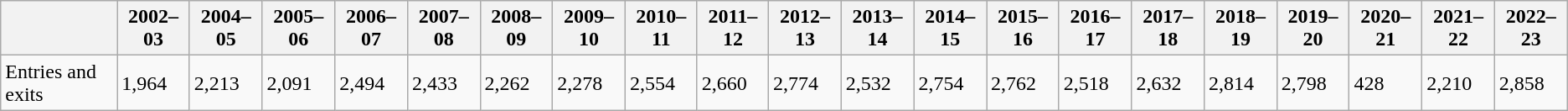<table class="wikitable">
<tr>
<th></th>
<th>2002–03</th>
<th>2004–05</th>
<th>2005–06</th>
<th>2006–07</th>
<th>2007–08</th>
<th>2008–09</th>
<th>2009–10</th>
<th>2010–11</th>
<th>2011–12</th>
<th>2012–13</th>
<th>2013–14</th>
<th>2014–15</th>
<th>2015–16</th>
<th>2016–17</th>
<th>2017–18</th>
<th>2018–19</th>
<th>2019–20</th>
<th>2020–21</th>
<th>2021–22</th>
<th>2022–23</th>
</tr>
<tr>
<td>Entries and exits</td>
<td>1,964</td>
<td>2,213</td>
<td>2,091</td>
<td>2,494</td>
<td>2,433</td>
<td>2,262</td>
<td>2,278</td>
<td>2,554</td>
<td>2,660</td>
<td>2,774</td>
<td>2,532</td>
<td>2,754</td>
<td>2,762</td>
<td>2,518</td>
<td>2,632</td>
<td>2,814</td>
<td>2,798</td>
<td>428</td>
<td>2,210</td>
<td>2,858</td>
</tr>
</table>
